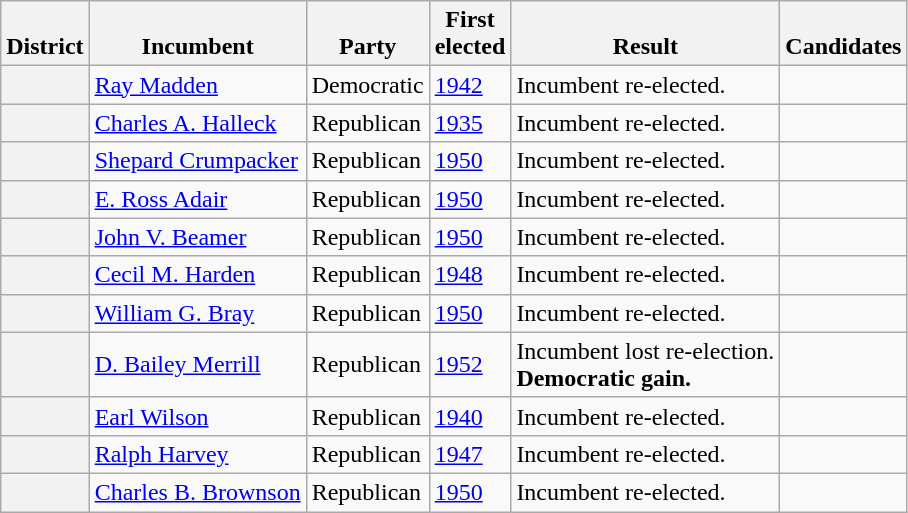<table class=wikitable>
<tr valign=bottom>
<th>District</th>
<th>Incumbent</th>
<th>Party</th>
<th>First<br>elected</th>
<th>Result</th>
<th>Candidates</th>
</tr>
<tr>
<th></th>
<td><a href='#'>Ray Madden</a></td>
<td>Democratic</td>
<td><a href='#'>1942</a></td>
<td>Incumbent re-elected.</td>
<td nowrap></td>
</tr>
<tr>
<th></th>
<td><a href='#'>Charles A. Halleck</a></td>
<td>Republican</td>
<td><a href='#'>1935</a></td>
<td>Incumbent re-elected.</td>
<td nowrap></td>
</tr>
<tr>
<th></th>
<td><a href='#'>Shepard Crumpacker</a></td>
<td>Republican</td>
<td><a href='#'>1950</a></td>
<td>Incumbent re-elected.</td>
<td nowrap></td>
</tr>
<tr>
<th></th>
<td><a href='#'>E. Ross Adair</a></td>
<td>Republican</td>
<td><a href='#'>1950</a></td>
<td>Incumbent re-elected.</td>
<td nowrap></td>
</tr>
<tr>
<th></th>
<td><a href='#'>John V. Beamer</a></td>
<td>Republican</td>
<td><a href='#'>1950</a></td>
<td>Incumbent re-elected.</td>
<td nowrap></td>
</tr>
<tr>
<th></th>
<td><a href='#'>Cecil M. Harden</a></td>
<td>Republican</td>
<td><a href='#'>1948</a></td>
<td>Incumbent re-elected.</td>
<td nowrap></td>
</tr>
<tr>
<th></th>
<td><a href='#'>William G. Bray</a></td>
<td>Republican</td>
<td><a href='#'>1950</a></td>
<td>Incumbent re-elected.</td>
<td nowrap></td>
</tr>
<tr>
<th></th>
<td><a href='#'>D. Bailey Merrill</a></td>
<td>Republican</td>
<td><a href='#'>1952</a></td>
<td>Incumbent lost re-election.<br><strong>Democratic gain.</strong></td>
<td nowrap></td>
</tr>
<tr>
<th></th>
<td><a href='#'>Earl Wilson</a></td>
<td>Republican</td>
<td><a href='#'>1940</a></td>
<td>Incumbent re-elected.</td>
<td nowrap></td>
</tr>
<tr>
<th></th>
<td><a href='#'>Ralph Harvey</a></td>
<td>Republican</td>
<td><a href='#'>1947</a></td>
<td>Incumbent re-elected.</td>
<td nowrap></td>
</tr>
<tr>
<th></th>
<td><a href='#'>Charles B. Brownson</a></td>
<td>Republican</td>
<td><a href='#'>1950</a></td>
<td>Incumbent re-elected.</td>
<td nowrap></td>
</tr>
</table>
